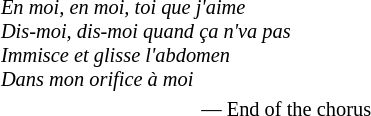<table class="toccolours" style="float: left; margin-left: 1em; margin-right: 2em; font-size: 85%; background; color:black; width:30em; max-width: 20%;" cellspacing="2">
<tr>
<td style="text-align: left;"><br><em>En moi, en moi, toi que j'aime</em><br>
<em>Dis-moi, dis-moi quand ça n'va pas</em><br>
<em>Immisce et glisse l'abdomen</em><br>
<em>Dans mon orifice à moi</em></td>
</tr>
<tr>
<td style="text-align: right;">— End of the chorus</td>
</tr>
</table>
